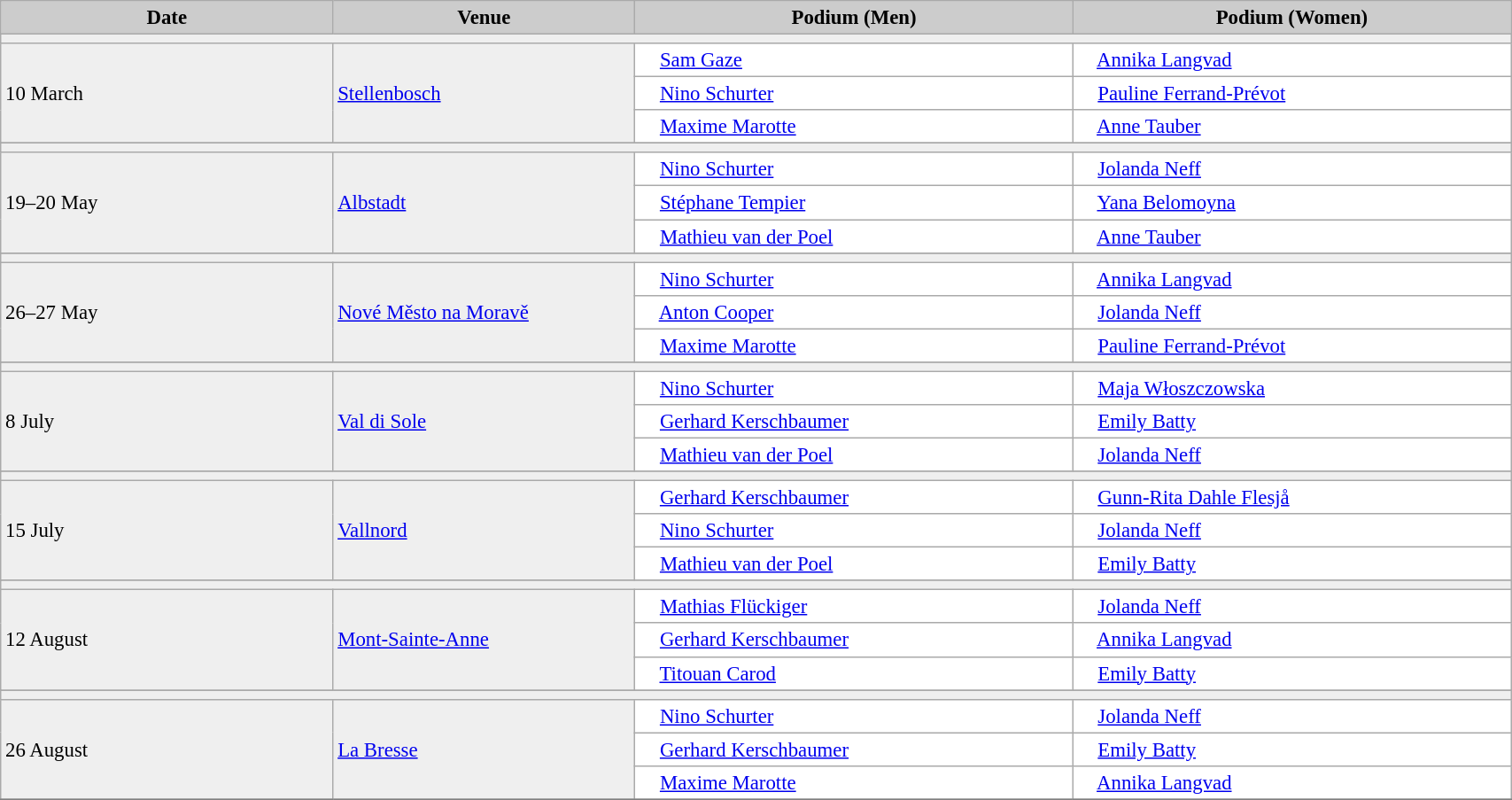<table class="wikitable" width=90% bgcolor="#f7f8ff" cellpadding="3" cellspacing="0" border="1" style="font-size: 95%; border: gray solid 1px; border-collapse: collapse;">
<tr bgcolor="#CCCCCC">
<td align="center"><strong>Date</strong></td>
<td width=20% align="center"><strong>Venue</strong></td>
<td width=29% align="center"><strong>Podium (Men)</strong></td>
<td width=29% align="center"><strong>Podium (Women)</strong></td>
</tr>
<tr bgcolor="#EFEFEF">
<td colspan=4></td>
</tr>
<tr bgcolor="#EFEFEF">
<td rowspan=3>10 March</td>
<td rowspan=3> <a href='#'>Stellenbosch</a></td>
<td bgcolor="#ffffff">      <a href='#'>Sam Gaze</a></td>
<td bgcolor="#ffffff">      <a href='#'>Annika Langvad</a></td>
</tr>
<tr>
<td bgcolor="#ffffff">      <a href='#'>Nino Schurter</a></td>
<td bgcolor="#ffffff">      <a href='#'>Pauline Ferrand-Prévot</a></td>
</tr>
<tr>
<td bgcolor="#ffffff">      <a href='#'>Maxime Marotte</a></td>
<td bgcolor="#ffffff">      <a href='#'>Anne Tauber</a></td>
</tr>
<tr>
</tr>
<tr bgcolor="#EFEFEF">
<td colspan=4></td>
</tr>
<tr bgcolor="#EFEFEF">
<td rowspan=3>19–20 May</td>
<td rowspan=3> <a href='#'>Albstadt</a></td>
<td bgcolor="#ffffff">      <a href='#'>Nino Schurter</a></td>
<td bgcolor="#ffffff">      <a href='#'>Jolanda Neff</a></td>
</tr>
<tr>
<td bgcolor="#ffffff">      <a href='#'>Stéphane Tempier</a></td>
<td bgcolor="#ffffff">      <a href='#'>Yana Belomoyna</a></td>
</tr>
<tr>
<td bgcolor="#ffffff">      <a href='#'>Mathieu van der Poel</a></td>
<td bgcolor="#ffffff">      <a href='#'>Anne Tauber</a></td>
</tr>
<tr>
</tr>
<tr bgcolor="#EFEFEF">
<td colspan=4></td>
</tr>
<tr bgcolor="#EFEFEF">
<td rowspan=3>26–27 May</td>
<td rowspan=3> <a href='#'>Nové Město na Moravě</a></td>
<td bgcolor="#ffffff">      <a href='#'>Nino Schurter</a></td>
<td bgcolor="#ffffff">      <a href='#'>Annika Langvad</a></td>
</tr>
<tr>
<td bgcolor="#ffffff">      <a href='#'>Anton Cooper</a></td>
<td bgcolor="#ffffff">      <a href='#'>Jolanda Neff</a></td>
</tr>
<tr>
<td bgcolor="#ffffff">      <a href='#'>Maxime Marotte</a></td>
<td bgcolor="#ffffff">      <a href='#'>Pauline Ferrand-Prévot</a></td>
</tr>
<tr>
</tr>
<tr bgcolor="#EFEFEF">
<td colspan=4></td>
</tr>
<tr bgcolor="#EFEFEF">
<td rowspan=3>8 July</td>
<td rowspan=3> <a href='#'>Val di Sole</a></td>
<td bgcolor="#ffffff">      <a href='#'>Nino Schurter</a></td>
<td bgcolor="#ffffff">      <a href='#'>Maja Włoszczowska</a></td>
</tr>
<tr>
<td bgcolor="#ffffff">      <a href='#'>Gerhard Kerschbaumer</a></td>
<td bgcolor="#ffffff">      <a href='#'>Emily Batty</a></td>
</tr>
<tr>
<td bgcolor="#ffffff">      <a href='#'>Mathieu van der Poel</a></td>
<td bgcolor="#ffffff">      <a href='#'>Jolanda Neff</a></td>
</tr>
<tr>
</tr>
<tr bgcolor="#EFEFEF">
<td colspan=4></td>
</tr>
<tr bgcolor="#EFEFEF">
<td rowspan=3>15 July</td>
<td rowspan=3> <a href='#'>Vallnord</a></td>
<td bgcolor="#ffffff">      <a href='#'>Gerhard Kerschbaumer</a></td>
<td bgcolor="#ffffff">      <a href='#'>Gunn-Rita Dahle Flesjå</a></td>
</tr>
<tr>
<td bgcolor="#ffffff">      <a href='#'>Nino Schurter</a></td>
<td bgcolor="#ffffff">      <a href='#'>Jolanda Neff</a></td>
</tr>
<tr>
<td bgcolor="#ffffff">      <a href='#'>Mathieu van der Poel</a></td>
<td bgcolor="#ffffff">      <a href='#'>Emily Batty</a></td>
</tr>
<tr>
</tr>
<tr bgcolor="#EFEFEF">
<td colspan=4></td>
</tr>
<tr bgcolor="#EFEFEF">
<td rowspan=3>12 August</td>
<td rowspan=3> <a href='#'>Mont-Sainte-Anne</a></td>
<td bgcolor="#ffffff">      <a href='#'>Mathias Flückiger</a></td>
<td bgcolor="#ffffff">      <a href='#'>Jolanda Neff</a></td>
</tr>
<tr>
<td bgcolor="#ffffff">      <a href='#'>Gerhard Kerschbaumer</a></td>
<td bgcolor="#ffffff">      <a href='#'>Annika Langvad</a></td>
</tr>
<tr>
<td bgcolor="#ffffff">      <a href='#'>Titouan Carod</a></td>
<td bgcolor="#ffffff">      <a href='#'>Emily Batty</a></td>
</tr>
<tr>
</tr>
<tr bgcolor="#EFEFEF">
<td colspan=4></td>
</tr>
<tr bgcolor="#EFEFEF">
<td rowspan=3>26 August</td>
<td rowspan=3> <a href='#'>La Bresse</a></td>
<td bgcolor="#ffffff">      <a href='#'>Nino Schurter</a></td>
<td bgcolor="#ffffff">      <a href='#'>Jolanda Neff</a></td>
</tr>
<tr>
<td bgcolor="#ffffff">      <a href='#'>Gerhard Kerschbaumer</a></td>
<td bgcolor="#ffffff">      <a href='#'>Emily Batty</a></td>
</tr>
<tr>
<td bgcolor="#ffffff">      <a href='#'>Maxime Marotte</a></td>
<td bgcolor="#ffffff">      <a href='#'>Annika Langvad</a></td>
</tr>
<tr>
</tr>
</table>
